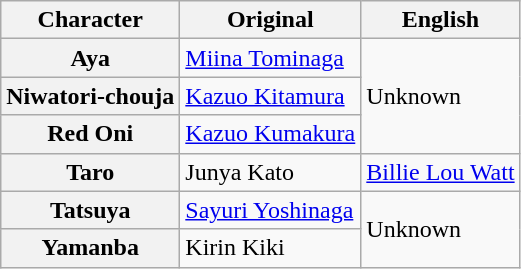<table class="wikitable">
<tr>
<th>Character</th>
<th>Original</th>
<th>English</th>
</tr>
<tr>
<th>Aya</th>
<td><a href='#'>Miina Tominaga</a></td>
<td rowspan="3">Unknown</td>
</tr>
<tr>
<th>Niwatori-chouja</th>
<td><a href='#'>Kazuo Kitamura</a></td>
</tr>
<tr>
<th>Red Oni</th>
<td><a href='#'>Kazuo Kumakura</a></td>
</tr>
<tr>
<th>Taro</th>
<td>Junya Kato</td>
<td><a href='#'>Billie Lou Watt</a></td>
</tr>
<tr>
<th>Tatsuya</th>
<td><a href='#'>Sayuri Yoshinaga</a></td>
<td rowspan="2">Unknown</td>
</tr>
<tr>
<th>Yamanba</th>
<td>Kirin Kiki</td>
</tr>
</table>
